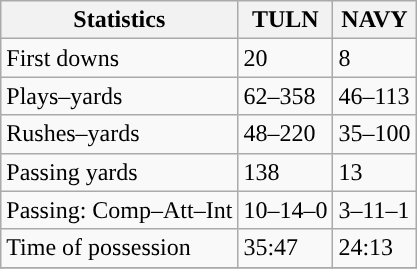<table class="wikitable" style="float: left;">
<tr>
<th>Statistics</th>
<th>TULN</th>
<th>NAVY</th>
</tr>
<tr>
<td>First downs</td>
<td>20</td>
<td>8</td>
</tr>
<tr>
<td>Plays–yards</td>
<td>62–358</td>
<td>46–113</td>
</tr>
<tr>
<td>Rushes–yards</td>
<td>48–220</td>
<td>35–100</td>
</tr>
<tr>
<td>Passing yards</td>
<td>138</td>
<td>13</td>
</tr>
<tr>
<td>Passing: Comp–Att–Int</td>
<td>10–14–0</td>
<td>3–11–1</td>
</tr>
<tr>
<td>Time of possession</td>
<td>35:47</td>
<td>24:13</td>
</tr>
<tr>
</tr>
</table>
